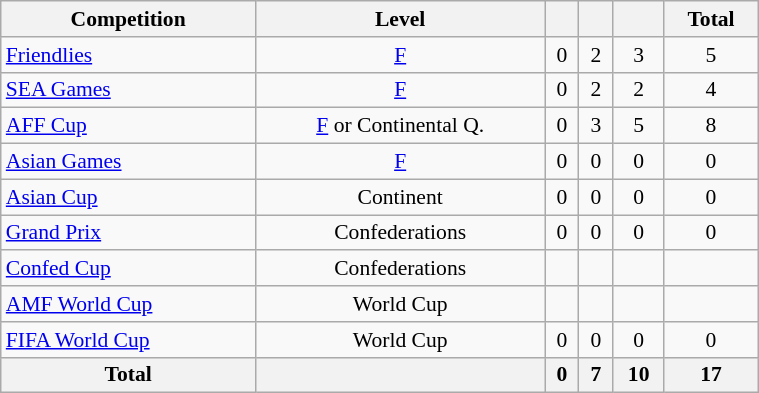<table class="wikitable collapsible !--collapsed-->"  style="width:40%; font-size:90%; text-align:center;">
<tr>
<th>Competition</th>
<th>Level</th>
<th></th>
<th></th>
<th></th>
<th>Total</th>
</tr>
<tr>
<td align=left><a href='#'>Friendlies</a></td>
<td><a href='#'>F</a></td>
<td>0</td>
<td>2</td>
<td>3</td>
<td>5</td>
</tr>
<tr>
<td align=left><a href='#'>SEA Games</a></td>
<td><a href='#'>F</a></td>
<td>0</td>
<td>2</td>
<td>2</td>
<td>4</td>
</tr>
<tr>
<td align=left><a href='#'>AFF Cup</a></td>
<td><a href='#'>F</a> or Continental Q.</td>
<td>0</td>
<td>3</td>
<td>5</td>
<td>8</td>
</tr>
<tr>
<td align=left><a href='#'>Asian Games</a></td>
<td><a href='#'>F</a></td>
<td>0</td>
<td>0</td>
<td>0</td>
<td>0</td>
</tr>
<tr>
<td align=left><a href='#'>Asian Cup</a></td>
<td>Continent</td>
<td>0</td>
<td>0</td>
<td>0</td>
<td>0</td>
</tr>
<tr>
<td align=left><a href='#'>Grand Prix</a></td>
<td>Confederations</td>
<td>0</td>
<td>0</td>
<td>0</td>
<td>0</td>
</tr>
<tr>
<td align=left><a href='#'>Confed Cup</a></td>
<td>Confederations</td>
<td></td>
<td></td>
<td></td>
<td></td>
</tr>
<tr>
<td align=left><a href='#'>AMF World Cup</a></td>
<td>World Cup</td>
<td></td>
<td></td>
<td></td>
<td></td>
</tr>
<tr>
<td align=left><a href='#'>FIFA World Cup</a></td>
<td>World Cup</td>
<td>0</td>
<td>0</td>
<td>0</td>
<td>0</td>
</tr>
<tr>
<th>Total</th>
<th></th>
<th>0</th>
<th>7</th>
<th>10</th>
<th>17</th>
</tr>
</table>
